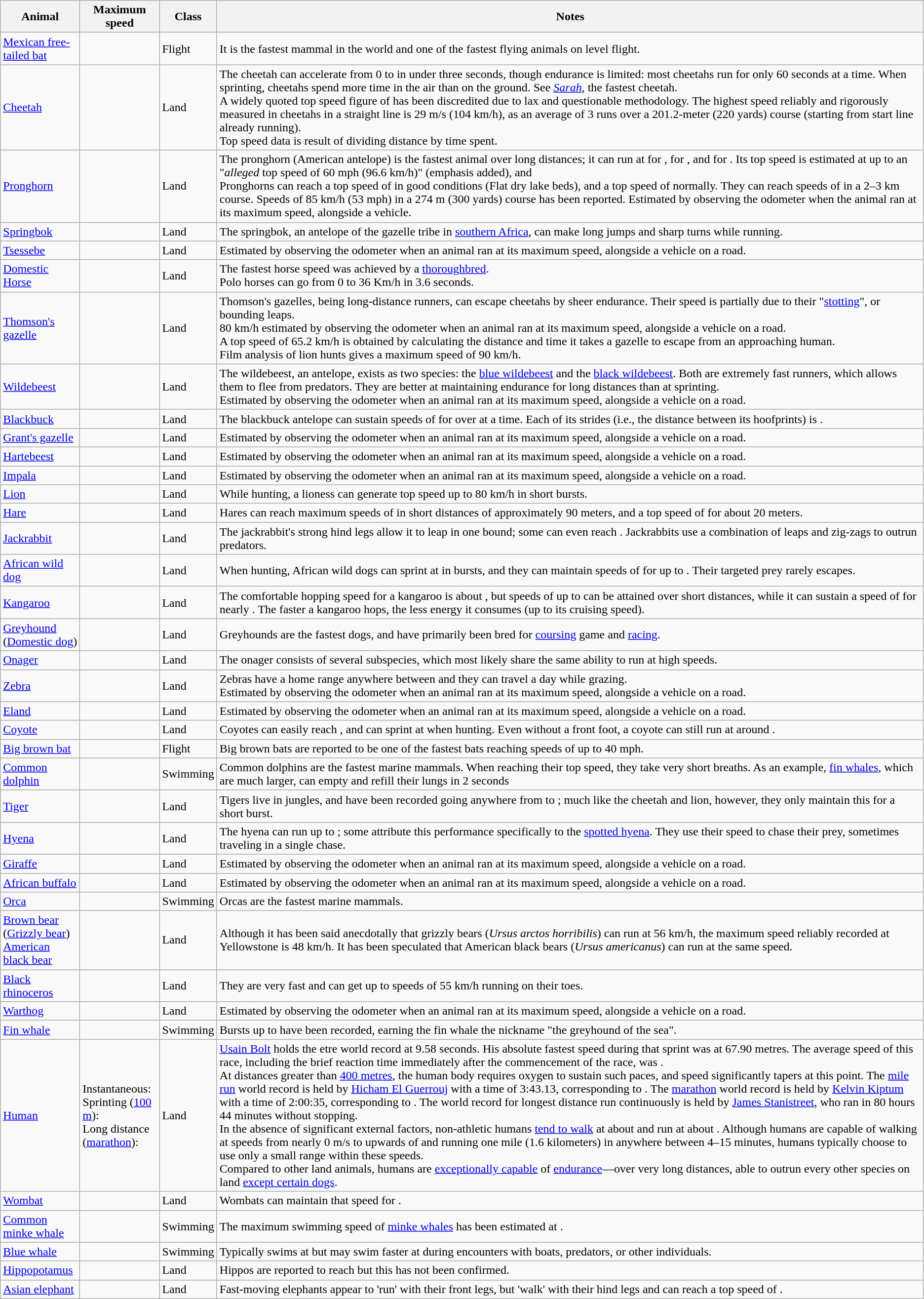<table class="wikitable sortable">
<tr>
<th width=100>Animal</th>
<th width=100>Maximum speed</th>
<th>Class</th>
<th class="unsortable">Notes</th>
</tr>
<tr>
<td><a href='#'>Mexican free-tailed bat</a></td>
<td><br></td>
<td>Flight</td>
<td>It is the fastest mammal in the world and one of the fastest flying animals on level flight.</td>
</tr>
<tr>
<td><a href='#'>Cheetah</a></td>
<td><br></td>
<td>Land</td>
<td>The cheetah can accelerate from 0 to  in under three seconds, though endurance is limited: most cheetahs run for only 60 seconds at a time. When sprinting, cheetahs spend more time in the air than on the ground. See <em><a href='#'>Sarah</a></em>, the fastest cheetah.<br>A widely quoted top speed figure of  has been discredited due to lax and questionable methodology. The highest speed reliably and rigorously measured in cheetahs in a straight line is 29 m/s (104 km/h), as an average of 3 runs over a 201.2-meter (220 yards) course (starting from start line already running).<br>Top speed data is result of dividing distance by time spent.</td>
</tr>
<tr>
<td><a href='#'>Pronghorn</a></td>
<td><br></td>
<td>Land</td>
<td>The pronghorn (American antelope) is the fastest animal over long distances; it can run at  for ,  for , and  for . Its top speed is estimated at up to  an "<em>alleged</em> top speed of 60 mph (96.6 km/h)" (emphasis added), and <br>Pronghorns can reach a top speed of  in good conditions (Flat dry lake beds), and a top speed of  normally. They can reach speeds of  in a 2–3 km course. Speeds of 85 km/h (53 mph) in a 274 m (300 yards) course has been reported. Estimated by observing the odometer when the animal ran at its maximum speed, alongside a vehicle.</td>
</tr>
<tr>
<td><a href='#'>Springbok</a></td>
<td><br></td>
<td>Land</td>
<td>The springbok, an antelope of the gazelle tribe in <a href='#'>southern Africa</a>, can make long jumps and sharp turns while running.</td>
</tr>
<tr>
<td><a href='#'>Tsessebe</a></td>
<td><br></td>
<td>Land</td>
<td>Estimated by observing the odometer when an animal ran at its maximum speed, alongside a vehicle on a road.</td>
</tr>
<tr>
<td><a href='#'>Domestic Horse</a></td>
<td><br></td>
<td>Land</td>
<td>The fastest horse speed was achieved by a <a href='#'>thoroughbred</a>.<br>Polo horses can go from 0 to 36 Km/h in 3.6 seconds.</td>
</tr>
<tr>
<td><a href='#'>Thomson's gazelle</a></td>
<td><br></td>
<td>Land</td>
<td>Thomson's gazelles, being long-distance runners, can escape cheetahs by sheer endurance. Their speed is partially due to their "<a href='#'>stotting</a>", or bounding leaps.<br>80 km/h estimated by observing the odometer when an animal ran at its maximum speed, alongside a vehicle on a road.<br>A top speed of 65.2 km/h is obtained by calculating the distance and time it takes a gazelle to escape from an approaching human.<br>Film analysis of lion hunts gives a maximum speed of 90 km/h.</td>
</tr>
<tr>
<td><a href='#'>Wildebeest</a></td>
<td><br></td>
<td>Land</td>
<td>The wildebeest, an antelope, exists as two species: the <a href='#'>blue wildebeest</a> and the <a href='#'>black wildebeest</a>. Both are extremely fast runners, which allows them to flee from predators. They are better at maintaining endurance for long distances than at sprinting.<br>Estimated by observing the odometer when an animal ran at its maximum speed, alongside a vehicle on a road.</td>
</tr>
<tr>
<td><a href='#'>Blackbuck</a></td>
<td><br></td>
<td>Land</td>
<td>The blackbuck antelope can sustain speeds of  for over  at a time. Each of its strides (i.e., the distance between its hoofprints) is .</td>
</tr>
<tr>
<td><a href='#'>Grant's gazelle</a></td>
<td><br></td>
<td>Land</td>
<td>Estimated by observing the odometer when an animal ran at its maximum speed, alongside a vehicle on a road.</td>
</tr>
<tr>
<td><a href='#'>Hartebeest</a></td>
<td><br></td>
<td>Land</td>
<td>Estimated by observing the odometer when an animal ran at its maximum speed, alongside a vehicle on a road.</td>
</tr>
<tr>
<td><a href='#'>Impala</a></td>
<td><br></td>
<td>Land</td>
<td>Estimated by observing the odometer when an animal ran at its maximum speed, alongside a vehicle on a road.</td>
</tr>
<tr>
<td><a href='#'>Lion</a></td>
<td><br></td>
<td>Land</td>
<td>While hunting, a lioness can generate top speed up to 80 km/h in short bursts.</td>
</tr>
<tr>
<td><a href='#'>Hare</a></td>
<td></td>
<td>Land</td>
<td>Hares can reach maximum speeds of   in short distances of approximately 90 meters, and a top speed of  for about 20 meters.</td>
</tr>
<tr>
<td><a href='#'>Jackrabbit</a></td>
<td><br></td>
<td>Land</td>
<td>The jackrabbit's strong hind legs allow it to leap  in one bound; some can even reach . Jackrabbits use a combination of leaps and zig-zags to outrun predators.</td>
</tr>
<tr>
<td><a href='#'>African wild dog</a></td>
<td><br></td>
<td>Land</td>
<td>When hunting, African wild dogs can sprint at  in bursts, and  they can maintain speeds of  for up to . Their targeted prey rarely escapes.</td>
</tr>
<tr>
<td><a href='#'>Kangaroo</a></td>
<td><br></td>
<td>Land</td>
<td>The comfortable hopping speed for a kangaroo is about , but speeds of up to  can be attained over short distances, while it can sustain a speed of  for nearly . The faster a kangaroo hops, the less energy it consumes (up to its cruising speed).</td>
</tr>
<tr>
<td><a href='#'>Greyhound</a> (<a href='#'>Domestic dog</a>)</td>
<td><br></td>
<td>Land</td>
<td>Greyhounds are the fastest dogs, and have primarily been bred for <a href='#'>coursing</a> game and <a href='#'>racing</a>.</td>
</tr>
<tr>
<td><a href='#'>Onager</a></td>
<td><br></td>
<td>Land</td>
<td>The onager consists of several subspecies, which most likely share the same ability to run at high speeds.</td>
</tr>
<tr>
<td><a href='#'>Zebra</a></td>
<td><br></td>
<td>Land</td>
<td>Zebras have a home range anywhere between  and they can travel  a day while grazing.<br>Estimated by observing the odometer when an animal ran at its maximum speed, alongside a vehicle on a road.</td>
</tr>
<tr>
<td><a href='#'>Eland</a></td>
<td><br></td>
<td>Land</td>
<td>Estimated by observing the odometer when an animal ran at its maximum speed, alongside a vehicle on a road.</td>
</tr>
<tr>
<td><a href='#'>Coyote</a></td>
<td><br></td>
<td>Land</td>
<td>Coyotes can easily reach , and can sprint at  when hunting. Even without a front foot, a coyote can still run at around .</td>
</tr>
<tr>
<td><a href='#'>Big brown bat</a></td>
<td></td>
<td>Flight</td>
<td>Big brown bats are reported to be one of the fastest bats reaching speeds of up to 40 mph.</td>
</tr>
<tr>
<td><a href='#'>Common dolphin</a></td>
<td><br></td>
<td>Swimming</td>
<td>Common dolphins are the fastest marine mammals. When reaching their top speed, they take very short breaths. As an example, <a href='#'>fin whales</a>, which are much larger, can empty and refill their lungs in 2 seconds</td>
</tr>
<tr>
<td><a href='#'>Tiger</a></td>
<td><br></td>
<td>Land</td>
<td>Tigers live in jungles, and have been recorded going anywhere from  to ; much like the cheetah and lion, however, they only maintain this for a short burst.</td>
</tr>
<tr>
<td><a href='#'>Hyena</a></td>
<td><br></td>
<td>Land</td>
<td>The hyena can run up to ; some attribute this performance specifically to the <a href='#'>spotted hyena</a>. They use their speed to chase their prey, sometimes traveling  in a single chase.</td>
</tr>
<tr>
<td><a href='#'>Giraffe</a></td>
<td><br></td>
<td>Land</td>
<td>Estimated by observing the odometer when an animal ran at its maximum speed, alongside a vehicle on a road.</td>
</tr>
<tr>
<td><a href='#'>African buffalo</a></td>
<td></td>
<td>Land</td>
<td>Estimated by observing the odometer when an animal ran at its maximum speed, alongside a vehicle on a road.</td>
</tr>
<tr>
<td><a href='#'>Orca</a></td>
<td><br></td>
<td>Swimming</td>
<td>Orcas are the fastest marine mammals.</td>
</tr>
<tr>
<td><a href='#'>Brown bear</a> (<a href='#'>Grizzly bear</a>)<br><a href='#'>American black bear</a></td>
<td><br></td>
<td>Land</td>
<td>Although it has been said anecdotally that grizzly bears (<em>Ursus arctos horribilis</em>) can run at 56 km/h, the maximum speed reliably recorded at Yellowstone is 48 km/h. It has been speculated that American black bears (<em>Ursus americanus</em>) can run at the same speed.</td>
</tr>
<tr>
<td><a href='#'>Black rhinoceros</a></td>
<td><br></td>
<td>Land</td>
<td>They are very fast and can get up to speeds of 55 km/h running on their toes.</td>
</tr>
<tr>
<td><a href='#'>Warthog</a></td>
<td><br></td>
<td>Land</td>
<td>Estimated by observing the odometer when an animal ran at its maximum speed, alongside a vehicle on a road.</td>
</tr>
<tr>
<td><a href='#'>Fin whale</a></td>
<td><br></td>
<td>Swimming</td>
<td>Bursts up to  have been recorded, earning the fin whale the nickname "the greyhound of the sea".</td>
</tr>
<tr>
<td><a href='#'>Human</a></td>
<td>Instantaneous: <br>Sprinting (<a href='#'>100 m</a>): <br>Long distance (<a href='#'>marathon</a>): </td>
<td>Land</td>
<td><a href='#'>Usain Bolt</a> holds the etre world record at 9.58 seconds. His absolute fastest speed during that sprint was  at 67.90 metres. The average speed of this race, including the brief reaction time immediately after the commencement of the race, was .<br>At distances greater than <a href='#'>400 metres</a>, the human body requires oxygen to sustain such paces, and speed significantly tapers at this point. The <a href='#'>mile run</a> world record is held by <a href='#'>Hicham El Guerrouj</a> with a time of 3:43.13, corresponding to . The <a href='#'>marathon</a> world record is held by <a href='#'>Kelvin Kiptum</a> with a time of 2:00:35, corresponding to . The world record for longest distance run continuously is held by <a href='#'>James Stanistreet</a>, who ran  in 80 hours 44 minutes without stopping.<br>In the absence of significant external factors, non-athletic humans <a href='#'>tend to walk</a> at about  and run at about . Although humans are capable of walking at speeds from nearly 0 m/s to upwards of  and running one mile (1.6 kilometers) in anywhere between 4–15 minutes, humans typically choose to use only a small range within these speeds.<br>Compared to other land animals, humans are <a href='#'>exceptionally capable</a> of <a href='#'>endurance</a>—over very long distances, able to outrun every other species on land <a href='#'>except certain dogs</a>.</td>
</tr>
<tr>
<td><a href='#'>Wombat</a></td>
<td><br></td>
<td>Land</td>
<td>Wombats can maintain that speed for .</td>
</tr>
<tr>
<td><a href='#'>Common minke whale</a></td>
<td><br></td>
<td>Swimming</td>
<td>The maximum swimming speed of <a href='#'>minke whales</a> has been estimated at .</td>
</tr>
<tr>
<td><a href='#'>Blue whale</a></td>
<td><br></td>
<td>Swimming</td>
<td>Typically swims at  but may swim faster at  during encounters with boats, predators, or other individuals.</td>
</tr>
<tr>
<td><a href='#'>Hippopotamus</a></td>
<td><br></td>
<td>Land</td>
<td>Hippos are reported to reach  but this has not been confirmed.</td>
</tr>
<tr>
<td><a href='#'>Asian elephant</a></td>
<td><br></td>
<td>Land</td>
<td>Fast-moving elephants appear to 'run' with their front legs, but 'walk' with their hind legs and can reach a top speed of .</td>
</tr>
</table>
